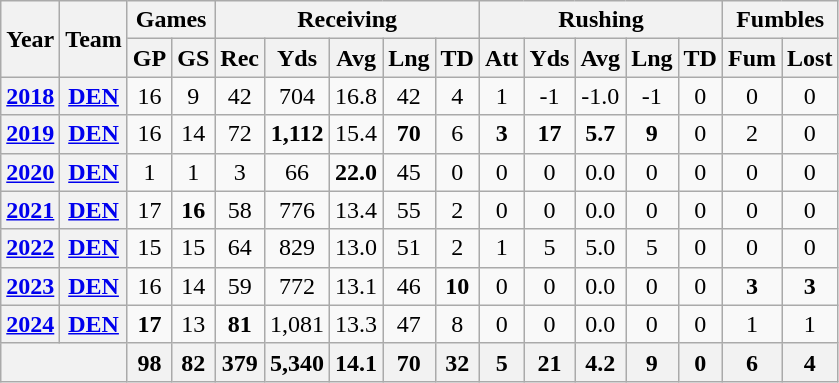<table class=wikitable style="text-align:center;">
<tr>
<th rowspan="2">Year</th>
<th rowspan="2">Team</th>
<th colspan="2">Games</th>
<th colspan="5">Receiving</th>
<th colspan="5">Rushing</th>
<th colspan="2">Fumbles</th>
</tr>
<tr>
<th>GP</th>
<th>GS</th>
<th>Rec</th>
<th>Yds</th>
<th>Avg</th>
<th>Lng</th>
<th>TD</th>
<th>Att</th>
<th>Yds</th>
<th>Avg</th>
<th>Lng</th>
<th>TD</th>
<th>Fum</th>
<th>Lost</th>
</tr>
<tr>
<th><a href='#'>2018</a></th>
<th><a href='#'>DEN</a></th>
<td>16</td>
<td>9</td>
<td>42</td>
<td>704</td>
<td>16.8</td>
<td>42</td>
<td>4</td>
<td>1</td>
<td>-1</td>
<td>-1.0</td>
<td>-1</td>
<td>0</td>
<td>0</td>
<td>0</td>
</tr>
<tr>
<th><a href='#'>2019</a></th>
<th><a href='#'>DEN</a></th>
<td>16</td>
<td>14</td>
<td>72</td>
<td><strong>1,112</strong></td>
<td>15.4</td>
<td><strong>70</strong></td>
<td>6</td>
<td><strong>3</strong></td>
<td><strong>17</strong></td>
<td><strong>5.7</strong></td>
<td><strong>9</strong></td>
<td>0</td>
<td>2</td>
<td>0</td>
</tr>
<tr>
<th><a href='#'>2020</a></th>
<th><a href='#'>DEN</a></th>
<td>1</td>
<td>1</td>
<td>3</td>
<td>66</td>
<td><strong>22.0</strong></td>
<td>45</td>
<td>0</td>
<td>0</td>
<td>0</td>
<td>0.0</td>
<td>0</td>
<td>0</td>
<td>0</td>
<td>0</td>
</tr>
<tr>
<th><a href='#'>2021</a></th>
<th><a href='#'>DEN</a></th>
<td>17</td>
<td><strong>16</strong></td>
<td>58</td>
<td>776</td>
<td>13.4</td>
<td>55</td>
<td>2</td>
<td>0</td>
<td>0</td>
<td>0.0</td>
<td>0</td>
<td>0</td>
<td>0</td>
<td>0</td>
</tr>
<tr>
<th><a href='#'>2022</a></th>
<th><a href='#'>DEN</a></th>
<td>15</td>
<td>15</td>
<td>64</td>
<td>829</td>
<td>13.0</td>
<td>51</td>
<td>2</td>
<td>1</td>
<td>5</td>
<td>5.0</td>
<td>5</td>
<td>0</td>
<td>0</td>
<td>0</td>
</tr>
<tr>
<th><a href='#'>2023</a></th>
<th><a href='#'>DEN</a></th>
<td>16</td>
<td>14</td>
<td>59</td>
<td>772</td>
<td>13.1</td>
<td>46</td>
<td><strong>10</strong></td>
<td>0</td>
<td>0</td>
<td>0.0</td>
<td>0</td>
<td>0</td>
<td><strong>3</strong></td>
<td><strong>3</strong></td>
</tr>
<tr>
<th><a href='#'>2024</a></th>
<th><a href='#'>DEN</a></th>
<td><strong>17</strong></td>
<td>13</td>
<td><strong>81</strong></td>
<td>1,081</td>
<td>13.3</td>
<td>47</td>
<td>8</td>
<td>0</td>
<td>0</td>
<td>0.0</td>
<td>0</td>
<td>0</td>
<td>1</td>
<td>1</td>
</tr>
<tr>
<th colspan="2"></th>
<th>98</th>
<th>82</th>
<th>379</th>
<th>5,340</th>
<th>14.1</th>
<th>70</th>
<th>32</th>
<th>5</th>
<th>21</th>
<th>4.2</th>
<th>9</th>
<th>0</th>
<th>6</th>
<th>4</th>
</tr>
</table>
